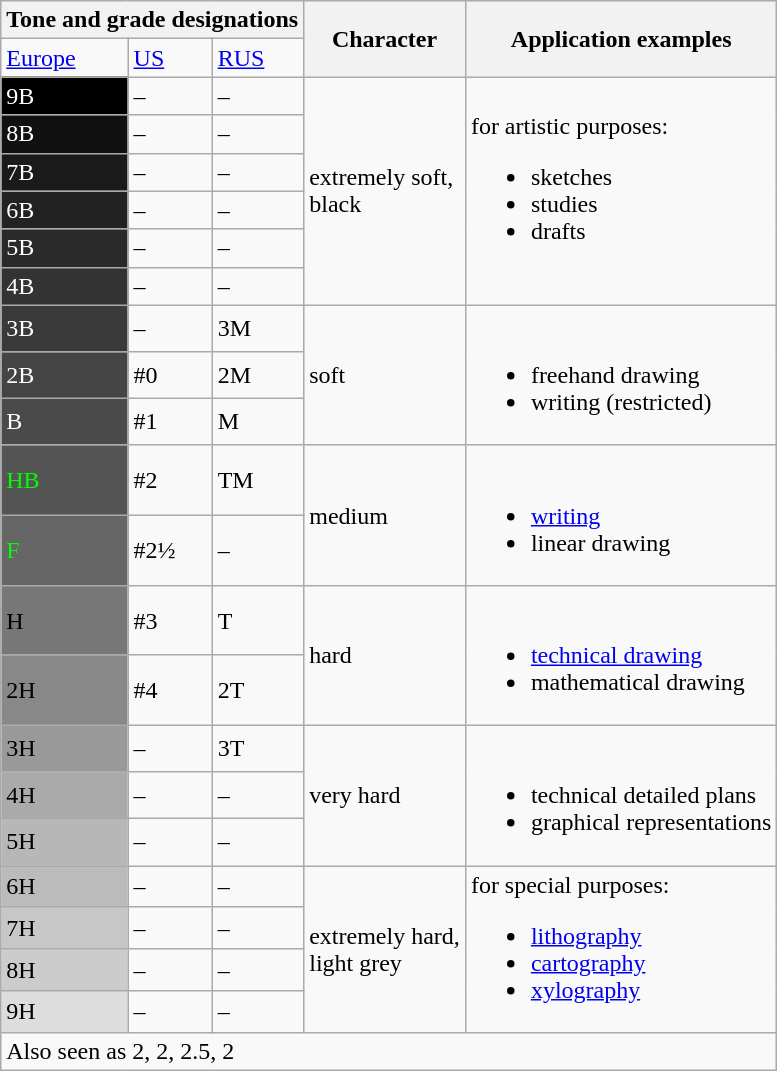<table class="wikitable float-right" style="text-align:center:">
<tr class="hintergrundfarbe9">
<th colspan=3>Tone and grade designations</th>
<th rowspan=2>Character</th>
<th rowspan=2>Application examples</th>
</tr>
<tr class="hintergrundfarbe9">
<td><a href='#'>Europe</a></td>
<td><a href='#'>US</a></td>
<td><a href='#'>RUS</a></td>
</tr>
<tr>
<td style="background:#000000;color:#FFFFFF">9B</td>
<td>–</td>
<td>–</td>
<td rowspan="6" style="text-align:left;">extremely soft,<br>black</td>
<td rowspan="6" style="text-align:left;">for artistic purposes:<br><ul><li>sketches</li><li>studies</li><li>drafts</li></ul></td>
</tr>
<tr>
<td style="background:#111111; color:#FFFFFF;">8B</td>
<td>–</td>
<td>–</td>
</tr>
<tr>
<td style="background:#1a1a1a; color:#FFFFFF;">7B</td>
<td>–</td>
<td>–</td>
</tr>
<tr>
<td style="background:#222222; color:#FFFFFF;">6B</td>
<td>–</td>
<td>–</td>
</tr>
<tr>
<td style="background:#2a2a2a; color:#FFFFFF;">5B</td>
<td>–</td>
<td>–</td>
</tr>
<tr>
<td style="background:#333333; color:#FFFFFF;">4B</td>
<td>–</td>
<td>–</td>
</tr>
<tr>
<td style="background:#3a3a3a; color:#FFFFFF;">3B</td>
<td>–</td>
<td>3M</td>
<td rowspan="3" " style="text-align:left;">soft</td>
<td rowspan="3" " style="text-align:left;"><br><ul><li>freehand drawing</li><li>writing (restricted)</li></ul></td>
</tr>
<tr>
<td style="background:#444444; color:#FFFFFF;">2B</td>
<td>#0</td>
<td>2М</td>
</tr>
<tr>
<td style="background:#4a4a4a; color:#FFFFFF;">B</td>
<td>#1</td>
<td>M</td>
</tr>
<tr>
<td style="background:#555555; color:#00FF00;">HB</td>
<td>#2</td>
<td>TM</td>
<td rowspan="2" " style="text-align:left;">medium</td>
<td rowspan="2" " style="text-align:left;"><br><ul><li><a href='#'>writing</a></li><li>linear drawing</li></ul></td>
</tr>
<tr>
<td style="background:#666666; color:#00FF00;">F</td>
<td>#2½</td>
<td>–</td>
</tr>
<tr>
<td style="background:#777777;">H</td>
<td>#3</td>
<td>T</td>
<td rowspan="2" " style="text-align:left;">hard</td>
<td rowspan="2" " style="text-align:left;"><br><ul><li><a href='#'>technical drawing</a></li><li>mathematical drawing</li></ul></td>
</tr>
<tr>
<td style="background:#888888;">2H</td>
<td>#4</td>
<td>2T</td>
</tr>
<tr>
<td style="background:#999999;">3H</td>
<td>–</td>
<td>3T</td>
<td rowspan="3" " style="text-align:left;">very hard</td>
<td rowspan="3" " style="text-align:left;"><br><ul><li>technical detailed plans</li><li>graphical representations</li></ul></td>
</tr>
<tr>
<td style="background:#aaaaaa;">4H</td>
<td>–</td>
<td>–</td>
</tr>
<tr>
<td style="background:#b7b7b7;">5H</td>
<td>–</td>
<td>–</td>
</tr>
<tr>
<td style="background:#bbbbbb;">6H</td>
<td>–</td>
<td>–</td>
<td rowspan="4" " style="text-align:left;">extremely hard,<br>light grey</td>
<td rowspan="4" " style="text-align:left;">for special purposes:<br><ul><li><a href='#'>lithography</a></li><li><a href='#'>cartography</a></li><li><a href='#'>xylography</a></li></ul></td>
</tr>
<tr>
<td style="background:#c7c7c7;">7H</td>
<td>–</td>
<td>–</td>
</tr>
<tr>
<td style="background:#cccccc;">8H</td>
<td>–</td>
<td>–</td>
</tr>
<tr>
<td style="background:#dddddd;">9H</td>
<td>–</td>
<td>–</td>
</tr>
<tr>
<td colspan=5>Also seen as 2, 2, 2.5, 2</td>
</tr>
</table>
